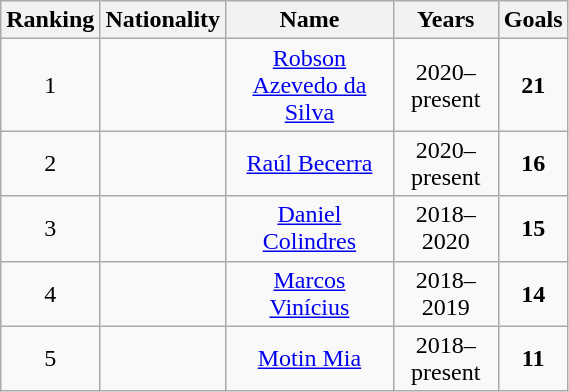<table class="wikitable sortable" style=text-align:center;width:30%>
<tr>
<th>Ranking</th>
<th>Nationality</th>
<th>Name</th>
<th>Years</th>
<th>Goals</th>
</tr>
<tr>
<td>1</td>
<td align=left></td>
<td><a href='#'>Robson Azevedo da Silva</a></td>
<td>2020–present</td>
<td><strong>21</strong></td>
</tr>
<tr>
<td>2</td>
<td align=left></td>
<td><a href='#'>Raúl Becerra</a></td>
<td>2020–present</td>
<td><strong>16</strong></td>
</tr>
<tr>
<td>3</td>
<td align=left></td>
<td><a href='#'>Daniel Colindres</a></td>
<td>2018–2020</td>
<td><strong>15</strong></td>
</tr>
<tr>
<td>4</td>
<td align=left></td>
<td><a href='#'>Marcos Vinícius</a></td>
<td>2018–2019</td>
<td><strong>14</strong></td>
</tr>
<tr>
<td>5</td>
<td align=left></td>
<td><a href='#'>Motin Mia</a></td>
<td>2018–present</td>
<td><strong>11</strong></td>
</tr>
</table>
